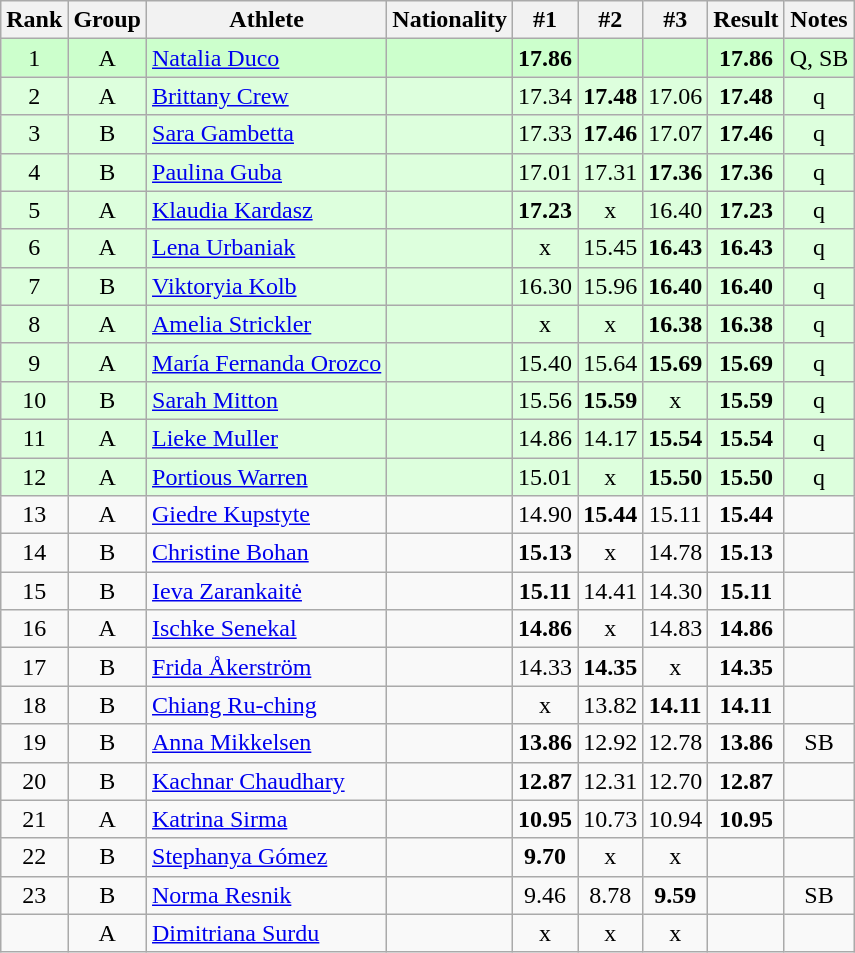<table class="wikitable sortable" style="text-align:center">
<tr>
<th>Rank</th>
<th>Group</th>
<th>Athlete</th>
<th>Nationality</th>
<th>#1</th>
<th>#2</th>
<th>#3</th>
<th>Result</th>
<th>Notes</th>
</tr>
<tr bgcolor=ccffcc>
<td>1</td>
<td>A</td>
<td align="left"><a href='#'>Natalia Duco</a></td>
<td align=left></td>
<td><strong>17.86</strong></td>
<td></td>
<td></td>
<td><strong>17.86</strong></td>
<td>Q, SB</td>
</tr>
<tr bgcolor=ddffdd>
<td>2</td>
<td>A</td>
<td align="left"><a href='#'>Brittany Crew</a></td>
<td align=left></td>
<td>17.34</td>
<td><strong>17.48</strong></td>
<td>17.06</td>
<td><strong>17.48</strong></td>
<td>q</td>
</tr>
<tr bgcolor=ddffdd>
<td>3</td>
<td>B</td>
<td align="left"><a href='#'>Sara Gambetta</a></td>
<td align=left></td>
<td>17.33</td>
<td><strong>17.46</strong></td>
<td>17.07</td>
<td><strong>17.46</strong></td>
<td>q</td>
</tr>
<tr bgcolor=ddffdd>
<td>4</td>
<td>B</td>
<td align="left"><a href='#'>Paulina Guba</a></td>
<td align=left></td>
<td>17.01</td>
<td>17.31</td>
<td><strong>17.36</strong></td>
<td><strong>17.36</strong></td>
<td>q</td>
</tr>
<tr bgcolor=ddffdd>
<td>5</td>
<td>A</td>
<td align="left"><a href='#'>Klaudia Kardasz</a></td>
<td align=left></td>
<td><strong>17.23</strong></td>
<td>x</td>
<td>16.40</td>
<td><strong>17.23</strong></td>
<td>q</td>
</tr>
<tr bgcolor=ddffdd>
<td>6</td>
<td>A</td>
<td align="left"><a href='#'>Lena Urbaniak</a></td>
<td align=left></td>
<td>x</td>
<td>15.45</td>
<td><strong>16.43</strong></td>
<td><strong>16.43</strong></td>
<td>q</td>
</tr>
<tr bgcolor=ddffdd>
<td>7</td>
<td>B</td>
<td align="left"><a href='#'>Viktoryia Kolb</a></td>
<td align=left></td>
<td>16.30</td>
<td>15.96</td>
<td><strong>16.40</strong></td>
<td><strong>16.40</strong></td>
<td>q</td>
</tr>
<tr bgcolor=ddffdd>
<td>8</td>
<td>A</td>
<td align="left"><a href='#'>Amelia Strickler</a></td>
<td align=left></td>
<td>x</td>
<td>x</td>
<td><strong>16.38</strong></td>
<td><strong>16.38</strong></td>
<td>q</td>
</tr>
<tr bgcolor=ddffdd>
<td>9</td>
<td>A</td>
<td align="left"><a href='#'>María Fernanda Orozco</a></td>
<td align=left></td>
<td>15.40</td>
<td>15.64</td>
<td><strong>15.69</strong></td>
<td><strong>15.69</strong></td>
<td>q</td>
</tr>
<tr bgcolor=ddffdd>
<td>10</td>
<td>B</td>
<td align="left"><a href='#'>Sarah Mitton</a></td>
<td align=left></td>
<td>15.56</td>
<td><strong>15.59</strong></td>
<td>x</td>
<td><strong>15.59</strong></td>
<td>q</td>
</tr>
<tr bgcolor=ddffdd>
<td>11</td>
<td>A</td>
<td align="left"><a href='#'>Lieke Muller</a></td>
<td align=left></td>
<td>14.86</td>
<td>14.17</td>
<td><strong>15.54</strong></td>
<td><strong>15.54</strong></td>
<td>q</td>
</tr>
<tr bgcolor=ddffdd>
<td>12</td>
<td>A</td>
<td align="left"><a href='#'>Portious Warren</a></td>
<td align=left></td>
<td>15.01</td>
<td>x</td>
<td><strong>15.50</strong></td>
<td><strong>15.50</strong></td>
<td>q</td>
</tr>
<tr>
<td>13</td>
<td>A</td>
<td align="left"><a href='#'>Giedre Kupstyte</a></td>
<td align=left></td>
<td>14.90</td>
<td><strong>15.44</strong></td>
<td>15.11</td>
<td><strong>15.44</strong></td>
<td></td>
</tr>
<tr>
<td>14</td>
<td>B</td>
<td align="left"><a href='#'>Christine Bohan</a></td>
<td align=left></td>
<td><strong>15.13</strong></td>
<td>x</td>
<td>14.78</td>
<td><strong>15.13</strong></td>
<td></td>
</tr>
<tr>
<td>15</td>
<td>B</td>
<td align="left"><a href='#'>Ieva Zarankaitė</a></td>
<td align=left></td>
<td><strong>15.11</strong></td>
<td>14.41</td>
<td>14.30</td>
<td><strong>15.11</strong></td>
<td></td>
</tr>
<tr>
<td>16</td>
<td>A</td>
<td align="left"><a href='#'>Ischke Senekal</a></td>
<td align=left></td>
<td><strong>14.86</strong></td>
<td>x</td>
<td>14.83</td>
<td><strong>14.86</strong></td>
<td></td>
</tr>
<tr>
<td>17</td>
<td>B</td>
<td align="left"><a href='#'>Frida Åkerström</a></td>
<td align=left></td>
<td>14.33</td>
<td><strong>14.35</strong></td>
<td>x</td>
<td><strong>14.35</strong></td>
<td></td>
</tr>
<tr>
<td>18</td>
<td>B</td>
<td align="left"><a href='#'>Chiang Ru-ching</a></td>
<td align=left></td>
<td>x</td>
<td>13.82</td>
<td><strong>14.11</strong></td>
<td><strong>14.11</strong></td>
<td></td>
</tr>
<tr>
<td>19</td>
<td>B</td>
<td align="left"><a href='#'>Anna Mikkelsen</a></td>
<td align=left></td>
<td><strong>13.86</strong></td>
<td>12.92</td>
<td>12.78</td>
<td><strong>13.86</strong></td>
<td>SB</td>
</tr>
<tr>
<td>20</td>
<td>B</td>
<td align="left"><a href='#'>Kachnar Chaudhary</a></td>
<td align=left></td>
<td><strong>12.87</strong></td>
<td>12.31</td>
<td>12.70</td>
<td><strong>12.87</strong></td>
<td></td>
</tr>
<tr>
<td>21</td>
<td>A</td>
<td align="left"><a href='#'>Katrina Sirma</a></td>
<td align=left></td>
<td><strong>10.95</strong></td>
<td>10.73</td>
<td>10.94</td>
<td><strong>10.95</strong></td>
<td></td>
</tr>
<tr>
<td>22</td>
<td>B</td>
<td align="left"><a href='#'>Stephanya Gómez</a></td>
<td align=left></td>
<td><strong>9.70</strong></td>
<td>x</td>
<td>x</td>
<td><strong></strong></td>
<td></td>
</tr>
<tr>
<td>23</td>
<td>B</td>
<td align="left"><a href='#'>Norma Resnik</a></td>
<td align=left></td>
<td>9.46</td>
<td>8.78</td>
<td><strong>9.59</strong></td>
<td><strong></strong></td>
<td>SB</td>
</tr>
<tr>
<td></td>
<td>A</td>
<td align="left"><a href='#'>Dimitriana Surdu</a></td>
<td align=left></td>
<td>x</td>
<td>x</td>
<td>x</td>
<td><strong></strong></td>
<td></td>
</tr>
</table>
